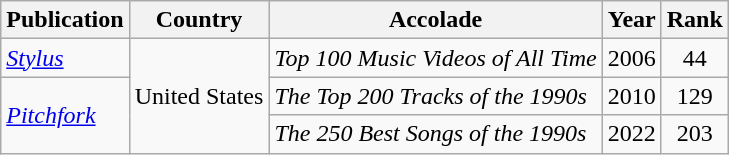<table class="wikitable">
<tr>
<th>Publication</th>
<th>Country</th>
<th>Accolade</th>
<th>Year</th>
<th>Rank</th>
</tr>
<tr>
<td rowspan=1><em><a href='#'>Stylus</a></em></td>
<td rowspan=3>United States</td>
<td><em>Top 100 Music Videos of All Time</em></td>
<td>2006</td>
<td align="center">44</td>
</tr>
<tr>
<td rowspan="2"><em><a href='#'>Pitchfork</a></em></td>
<td><em>The Top 200 Tracks of the 1990s</em></td>
<td>2010</td>
<td align="center">129</td>
</tr>
<tr>
<td><em>The 250 Best Songs of the 1990s</em></td>
<td>2022</td>
<td align="center">203</td>
</tr>
</table>
